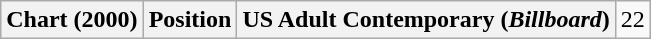<table class="wikitable plainrowheaders" style="text-align:center">
<tr>
<th scope="col">Chart (2000)</th>
<th scope="col">Position</th>
<th scope="row">US Adult Contemporary  (<em>Billboard</em>)</th>
<td>22</td>
</tr>
</table>
